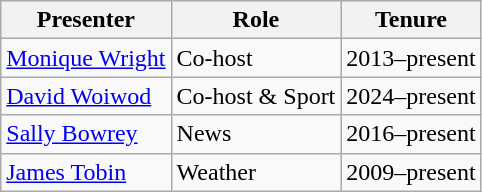<table class="wikitable sortable">
<tr>
<th>Presenter</th>
<th>Role</th>
<th>Tenure</th>
</tr>
<tr>
<td><a href='#'>Monique Wright</a></td>
<td>Co-host</td>
<td>2013–present</td>
</tr>
<tr>
<td><a href='#'>David Woiwod</a></td>
<td>Co-host & Sport</td>
<td>2024–present</td>
</tr>
<tr>
<td><a href='#'>Sally Bowrey</a></td>
<td>News</td>
<td>2016–present</td>
</tr>
<tr>
<td><a href='#'>James Tobin</a></td>
<td>Weather</td>
<td>2009–present</td>
</tr>
</table>
